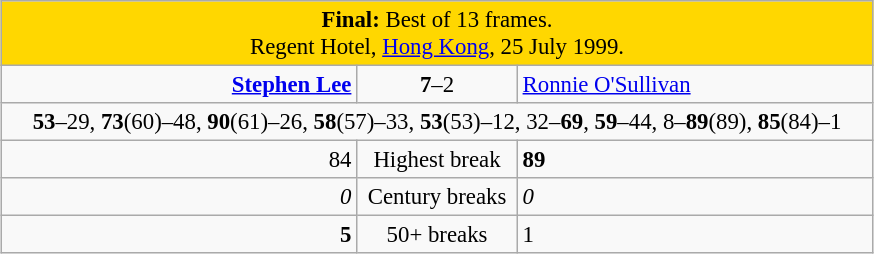<table class="wikitable" style="font-size: 95%; margin: 1em auto 1em auto;">
<tr>
<td colspan="3" align="center" bgcolor="#ffd700"><strong>Final:</strong> Best of 13 frames.<br>Regent Hotel, <a href='#'>Hong Kong</a>, 25 July 1999.</td>
</tr>
<tr>
<td width="230" align="right"><strong><a href='#'>Stephen Lee</a></strong> <br></td>
<td width="100" align="center"><strong>7</strong>–2</td>
<td width="230"><a href='#'>Ronnie O'Sullivan</a> <br></td>
</tr>
<tr>
<td colspan="3" align="center" style="font-size: 100%"><strong>53</strong>–29, <strong>73</strong>(60)–48, <strong>90</strong>(61)–26, <strong>58</strong>(57)–33, <strong>53</strong>(53)–12, 32–<strong>69</strong>, <strong>59</strong>–44, 8–<strong>89</strong>(89), <strong>85</strong>(84)–1</td>
</tr>
<tr>
<td align="right">84</td>
<td align="center">Highest break</td>
<td><strong>89</strong></td>
</tr>
<tr>
<td align="right"><em>0</em></td>
<td align="center">Century breaks</td>
<td><em>0</em></td>
</tr>
<tr>
<td align="right"><strong>5</strong></td>
<td align="center">50+ breaks</td>
<td>1</td>
</tr>
</table>
